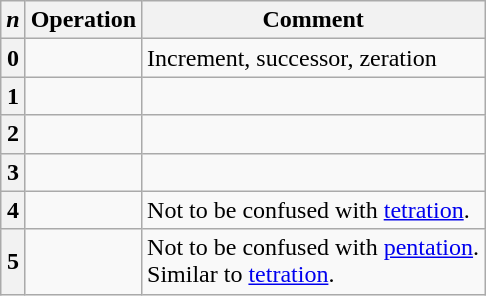<table class="wikitable">
<tr>
<th><em>n</em></th>
<th>Operation</th>
<th>Comment</th>
</tr>
<tr>
<th>0</th>
<td></td>
<td>Increment, successor, zeration</td>
</tr>
<tr>
<th>1</th>
<td></td>
<td></td>
</tr>
<tr>
<th>2</th>
<td></td>
<td></td>
</tr>
<tr>
<th>3</th>
<td></td>
<td></td>
</tr>
<tr>
<th>4</th>
<td></td>
<td>Not to be confused with <a href='#'>tetration</a>.</td>
</tr>
<tr>
<th>5</th>
<td></td>
<td>Not to be confused with <a href='#'>pentation</a>.<br>Similar to <a href='#'>tetration</a>.</td>
</tr>
</table>
